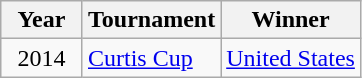<table class="wikitable">
<tr>
<th>  Year  </th>
<th>Tournament</th>
<th>Winner</th>
</tr>
<tr>
<td align=center>2014</td>
<td><a href='#'>Curtis Cup</a></td>
<td> <a href='#'>United States</a></td>
</tr>
</table>
